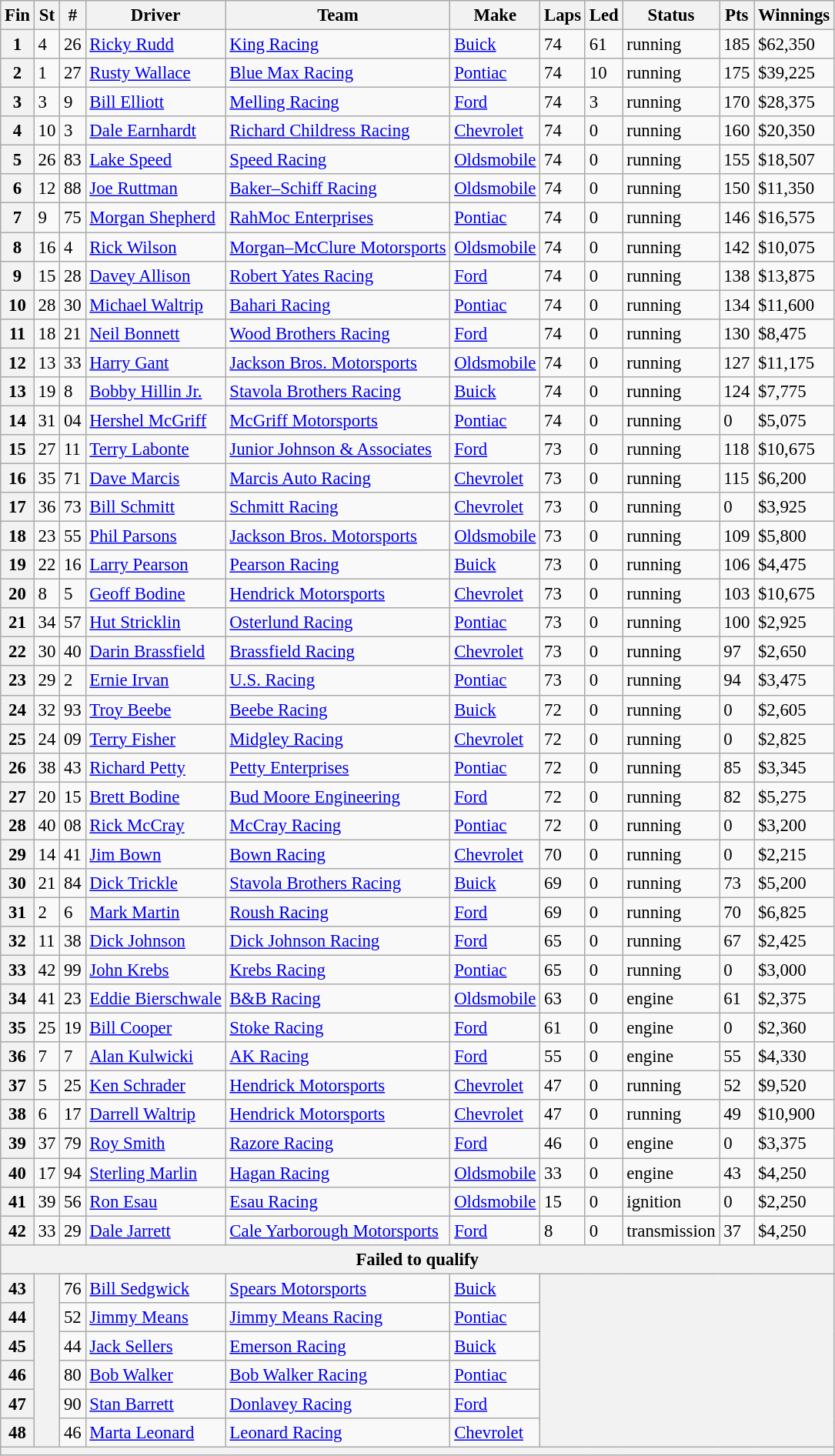<table class="wikitable" style="font-size:95%">
<tr>
<th>Fin</th>
<th>St</th>
<th>#</th>
<th>Driver</th>
<th>Team</th>
<th>Make</th>
<th>Laps</th>
<th>Led</th>
<th>Status</th>
<th>Pts</th>
<th>Winnings</th>
</tr>
<tr>
<th>1</th>
<td>4</td>
<td>26</td>
<td><a href='#'>Ricky Rudd</a></td>
<td><a href='#'>King Racing</a></td>
<td><a href='#'>Buick</a></td>
<td>74</td>
<td>61</td>
<td>running</td>
<td>185</td>
<td>$62,350</td>
</tr>
<tr>
<th>2</th>
<td>1</td>
<td>27</td>
<td><a href='#'>Rusty Wallace</a></td>
<td><a href='#'>Blue Max Racing</a></td>
<td><a href='#'>Pontiac</a></td>
<td>74</td>
<td>10</td>
<td>running</td>
<td>175</td>
<td>$39,225</td>
</tr>
<tr>
<th>3</th>
<td>3</td>
<td>9</td>
<td><a href='#'>Bill Elliott</a></td>
<td><a href='#'>Melling Racing</a></td>
<td><a href='#'>Ford</a></td>
<td>74</td>
<td>3</td>
<td>running</td>
<td>170</td>
<td>$28,375</td>
</tr>
<tr>
<th>4</th>
<td>10</td>
<td>3</td>
<td><a href='#'>Dale Earnhardt</a></td>
<td><a href='#'>Richard Childress Racing</a></td>
<td><a href='#'>Chevrolet</a></td>
<td>74</td>
<td>0</td>
<td>running</td>
<td>160</td>
<td>$20,350</td>
</tr>
<tr>
<th>5</th>
<td>26</td>
<td>83</td>
<td><a href='#'>Lake Speed</a></td>
<td><a href='#'>Speed Racing</a></td>
<td><a href='#'>Oldsmobile</a></td>
<td>74</td>
<td>0</td>
<td>running</td>
<td>155</td>
<td>$18,507</td>
</tr>
<tr>
<th>6</th>
<td>12</td>
<td>88</td>
<td><a href='#'>Joe Ruttman</a></td>
<td><a href='#'>Baker–Schiff Racing</a></td>
<td><a href='#'>Oldsmobile</a></td>
<td>74</td>
<td>0</td>
<td>running</td>
<td>150</td>
<td>$11,350</td>
</tr>
<tr>
<th>7</th>
<td>9</td>
<td>75</td>
<td><a href='#'>Morgan Shepherd</a></td>
<td><a href='#'>RahMoc Enterprises</a></td>
<td><a href='#'>Pontiac</a></td>
<td>74</td>
<td>0</td>
<td>running</td>
<td>146</td>
<td>$16,575</td>
</tr>
<tr>
<th>8</th>
<td>16</td>
<td>4</td>
<td><a href='#'>Rick Wilson</a></td>
<td><a href='#'>Morgan–McClure Motorsports</a></td>
<td><a href='#'>Oldsmobile</a></td>
<td>74</td>
<td>0</td>
<td>running</td>
<td>142</td>
<td>$10,075</td>
</tr>
<tr>
<th>9</th>
<td>15</td>
<td>28</td>
<td><a href='#'>Davey Allison</a></td>
<td><a href='#'>Robert Yates Racing</a></td>
<td><a href='#'>Ford</a></td>
<td>74</td>
<td>0</td>
<td>running</td>
<td>138</td>
<td>$13,875</td>
</tr>
<tr>
<th>10</th>
<td>28</td>
<td>30</td>
<td><a href='#'>Michael Waltrip</a></td>
<td><a href='#'>Bahari Racing</a></td>
<td><a href='#'>Pontiac</a></td>
<td>74</td>
<td>0</td>
<td>running</td>
<td>134</td>
<td>$11,600</td>
</tr>
<tr>
<th>11</th>
<td>18</td>
<td>21</td>
<td><a href='#'>Neil Bonnett</a></td>
<td><a href='#'>Wood Brothers Racing</a></td>
<td><a href='#'>Ford</a></td>
<td>74</td>
<td>0</td>
<td>running</td>
<td>130</td>
<td>$8,475</td>
</tr>
<tr>
<th>12</th>
<td>13</td>
<td>33</td>
<td><a href='#'>Harry Gant</a></td>
<td><a href='#'>Jackson Bros. Motorsports</a></td>
<td><a href='#'>Oldsmobile</a></td>
<td>74</td>
<td>0</td>
<td>running</td>
<td>127</td>
<td>$11,175</td>
</tr>
<tr>
<th>13</th>
<td>19</td>
<td>8</td>
<td><a href='#'>Bobby Hillin Jr.</a></td>
<td><a href='#'>Stavola Brothers Racing</a></td>
<td><a href='#'>Buick</a></td>
<td>74</td>
<td>0</td>
<td>running</td>
<td>124</td>
<td>$7,775</td>
</tr>
<tr>
<th>14</th>
<td>31</td>
<td>04</td>
<td><a href='#'>Hershel McGriff</a></td>
<td><a href='#'>McGriff Motorsports</a></td>
<td><a href='#'>Pontiac</a></td>
<td>74</td>
<td>0</td>
<td>running</td>
<td>0</td>
<td>$5,075</td>
</tr>
<tr>
<th>15</th>
<td>27</td>
<td>11</td>
<td><a href='#'>Terry Labonte</a></td>
<td><a href='#'>Junior Johnson & Associates</a></td>
<td><a href='#'>Ford</a></td>
<td>73</td>
<td>0</td>
<td>running</td>
<td>118</td>
<td>$10,675</td>
</tr>
<tr>
<th>16</th>
<td>35</td>
<td>71</td>
<td><a href='#'>Dave Marcis</a></td>
<td><a href='#'>Marcis Auto Racing</a></td>
<td><a href='#'>Chevrolet</a></td>
<td>73</td>
<td>0</td>
<td>running</td>
<td>115</td>
<td>$6,200</td>
</tr>
<tr>
<th>17</th>
<td>36</td>
<td>73</td>
<td><a href='#'>Bill Schmitt</a></td>
<td><a href='#'>Schmitt Racing</a></td>
<td><a href='#'>Chevrolet</a></td>
<td>73</td>
<td>0</td>
<td>running</td>
<td>0</td>
<td>$3,925</td>
</tr>
<tr>
<th>18</th>
<td>23</td>
<td>55</td>
<td><a href='#'>Phil Parsons</a></td>
<td><a href='#'>Jackson Bros. Motorsports</a></td>
<td><a href='#'>Oldsmobile</a></td>
<td>73</td>
<td>0</td>
<td>running</td>
<td>109</td>
<td>$5,800</td>
</tr>
<tr>
<th>19</th>
<td>22</td>
<td>16</td>
<td><a href='#'>Larry Pearson</a></td>
<td><a href='#'>Pearson Racing</a></td>
<td><a href='#'>Buick</a></td>
<td>73</td>
<td>0</td>
<td>running</td>
<td>106</td>
<td>$4,475</td>
</tr>
<tr>
<th>20</th>
<td>8</td>
<td>5</td>
<td><a href='#'>Geoff Bodine</a></td>
<td><a href='#'>Hendrick Motorsports</a></td>
<td><a href='#'>Chevrolet</a></td>
<td>73</td>
<td>0</td>
<td>running</td>
<td>103</td>
<td>$10,675</td>
</tr>
<tr>
<th>21</th>
<td>34</td>
<td>57</td>
<td><a href='#'>Hut Stricklin</a></td>
<td><a href='#'>Osterlund Racing</a></td>
<td><a href='#'>Pontiac</a></td>
<td>73</td>
<td>0</td>
<td>running</td>
<td>100</td>
<td>$2,925</td>
</tr>
<tr>
<th>22</th>
<td>30</td>
<td>40</td>
<td><a href='#'>Darin Brassfield</a></td>
<td><a href='#'>Brassfield Racing</a></td>
<td><a href='#'>Chevrolet</a></td>
<td>73</td>
<td>0</td>
<td>running</td>
<td>97</td>
<td>$2,650</td>
</tr>
<tr>
<th>23</th>
<td>29</td>
<td>2</td>
<td><a href='#'>Ernie Irvan</a></td>
<td><a href='#'>U.S. Racing</a></td>
<td><a href='#'>Pontiac</a></td>
<td>73</td>
<td>0</td>
<td>running</td>
<td>94</td>
<td>$3,475</td>
</tr>
<tr>
<th>24</th>
<td>32</td>
<td>93</td>
<td><a href='#'>Troy Beebe</a></td>
<td><a href='#'>Beebe Racing</a></td>
<td><a href='#'>Buick</a></td>
<td>72</td>
<td>0</td>
<td>running</td>
<td>0</td>
<td>$2,605</td>
</tr>
<tr>
<th>25</th>
<td>24</td>
<td>09</td>
<td><a href='#'>Terry Fisher</a></td>
<td><a href='#'>Midgley Racing</a></td>
<td><a href='#'>Chevrolet</a></td>
<td>72</td>
<td>0</td>
<td>running</td>
<td>0</td>
<td>$2,825</td>
</tr>
<tr>
<th>26</th>
<td>38</td>
<td>43</td>
<td><a href='#'>Richard Petty</a></td>
<td><a href='#'>Petty Enterprises</a></td>
<td><a href='#'>Pontiac</a></td>
<td>72</td>
<td>0</td>
<td>running</td>
<td>85</td>
<td>$3,345</td>
</tr>
<tr>
<th>27</th>
<td>20</td>
<td>15</td>
<td><a href='#'>Brett Bodine</a></td>
<td><a href='#'>Bud Moore Engineering</a></td>
<td><a href='#'>Ford</a></td>
<td>72</td>
<td>0</td>
<td>running</td>
<td>82</td>
<td>$5,275</td>
</tr>
<tr>
<th>28</th>
<td>40</td>
<td>08</td>
<td><a href='#'>Rick McCray</a></td>
<td><a href='#'>McCray Racing</a></td>
<td><a href='#'>Pontiac</a></td>
<td>72</td>
<td>0</td>
<td>running</td>
<td>0</td>
<td>$3,200</td>
</tr>
<tr>
<th>29</th>
<td>14</td>
<td>41</td>
<td><a href='#'>Jim Bown</a></td>
<td><a href='#'>Bown Racing</a></td>
<td><a href='#'>Chevrolet</a></td>
<td>70</td>
<td>0</td>
<td>running</td>
<td>0</td>
<td>$2,215</td>
</tr>
<tr>
<th>30</th>
<td>21</td>
<td>84</td>
<td><a href='#'>Dick Trickle</a></td>
<td><a href='#'>Stavola Brothers Racing</a></td>
<td><a href='#'>Buick</a></td>
<td>69</td>
<td>0</td>
<td>running</td>
<td>73</td>
<td>$5,200</td>
</tr>
<tr>
<th>31</th>
<td>2</td>
<td>6</td>
<td><a href='#'>Mark Martin</a></td>
<td><a href='#'>Roush Racing</a></td>
<td><a href='#'>Ford</a></td>
<td>69</td>
<td>0</td>
<td>running</td>
<td>70</td>
<td>$6,825</td>
</tr>
<tr>
<th>32</th>
<td>11</td>
<td>38</td>
<td><a href='#'>Dick Johnson</a></td>
<td><a href='#'>Dick Johnson Racing</a></td>
<td><a href='#'>Ford</a></td>
<td>65</td>
<td>0</td>
<td>running</td>
<td>67</td>
<td>$2,425</td>
</tr>
<tr>
<th>33</th>
<td>42</td>
<td>99</td>
<td><a href='#'>John Krebs</a></td>
<td><a href='#'>Krebs Racing</a></td>
<td><a href='#'>Pontiac</a></td>
<td>65</td>
<td>0</td>
<td>running</td>
<td>0</td>
<td>$3,000</td>
</tr>
<tr>
<th>34</th>
<td>41</td>
<td>23</td>
<td><a href='#'>Eddie Bierschwale</a></td>
<td><a href='#'>B&B Racing</a></td>
<td><a href='#'>Oldsmobile</a></td>
<td>63</td>
<td>0</td>
<td>engine</td>
<td>61</td>
<td>$2,375</td>
</tr>
<tr>
<th>35</th>
<td>25</td>
<td>19</td>
<td><a href='#'>Bill Cooper</a></td>
<td><a href='#'>Stoke Racing</a></td>
<td><a href='#'>Ford</a></td>
<td>61</td>
<td>0</td>
<td>engine</td>
<td>0</td>
<td>$2,360</td>
</tr>
<tr>
<th>36</th>
<td>7</td>
<td>7</td>
<td><a href='#'>Alan Kulwicki</a></td>
<td><a href='#'>AK Racing</a></td>
<td><a href='#'>Ford</a></td>
<td>55</td>
<td>0</td>
<td>engine</td>
<td>55</td>
<td>$4,330</td>
</tr>
<tr>
<th>37</th>
<td>5</td>
<td>25</td>
<td><a href='#'>Ken Schrader</a></td>
<td><a href='#'>Hendrick Motorsports</a></td>
<td><a href='#'>Chevrolet</a></td>
<td>47</td>
<td>0</td>
<td>running</td>
<td>52</td>
<td>$9,520</td>
</tr>
<tr>
<th>38</th>
<td>6</td>
<td>17</td>
<td><a href='#'>Darrell Waltrip</a></td>
<td><a href='#'>Hendrick Motorsports</a></td>
<td><a href='#'>Chevrolet</a></td>
<td>47</td>
<td>0</td>
<td>running</td>
<td>49</td>
<td>$10,900</td>
</tr>
<tr>
<th>39</th>
<td>37</td>
<td>79</td>
<td><a href='#'>Roy Smith</a></td>
<td><a href='#'>Razore Racing</a></td>
<td><a href='#'>Ford</a></td>
<td>46</td>
<td>0</td>
<td>engine</td>
<td>0</td>
<td>$3,375</td>
</tr>
<tr>
<th>40</th>
<td>17</td>
<td>94</td>
<td><a href='#'>Sterling Marlin</a></td>
<td><a href='#'>Hagan Racing</a></td>
<td><a href='#'>Oldsmobile</a></td>
<td>33</td>
<td>0</td>
<td>engine</td>
<td>43</td>
<td>$4,250</td>
</tr>
<tr>
<th>41</th>
<td>39</td>
<td>56</td>
<td><a href='#'>Ron Esau</a></td>
<td><a href='#'>Esau Racing</a></td>
<td><a href='#'>Oldsmobile</a></td>
<td>15</td>
<td>0</td>
<td>ignition</td>
<td>0</td>
<td>$2,250</td>
</tr>
<tr>
<th>42</th>
<td>33</td>
<td>29</td>
<td><a href='#'>Dale Jarrett</a></td>
<td><a href='#'>Cale Yarborough Motorsports</a></td>
<td><a href='#'>Ford</a></td>
<td>8</td>
<td>0</td>
<td>transmission</td>
<td>37</td>
<td>$4,250</td>
</tr>
<tr>
<th colspan="11">Failed to qualify</th>
</tr>
<tr>
<th>43</th>
<th rowspan="6"></th>
<td>76</td>
<td><a href='#'>Bill Sedgwick</a></td>
<td><a href='#'>Spears Motorsports</a></td>
<td><a href='#'>Buick</a></td>
<th colspan="5" rowspan="6"></th>
</tr>
<tr>
<th>44</th>
<td>52</td>
<td><a href='#'>Jimmy Means</a></td>
<td><a href='#'>Jimmy Means Racing</a></td>
<td><a href='#'>Pontiac</a></td>
</tr>
<tr>
<th>45</th>
<td>44</td>
<td><a href='#'>Jack Sellers</a></td>
<td><a href='#'>Emerson Racing</a></td>
<td><a href='#'>Buick</a></td>
</tr>
<tr>
<th>46</th>
<td>80</td>
<td><a href='#'>Bob Walker</a></td>
<td><a href='#'>Bob Walker Racing</a></td>
<td><a href='#'>Pontiac</a></td>
</tr>
<tr>
<th>47</th>
<td>90</td>
<td><a href='#'>Stan Barrett</a></td>
<td><a href='#'>Donlavey Racing</a></td>
<td><a href='#'>Ford</a></td>
</tr>
<tr>
<th>48</th>
<td>46</td>
<td><a href='#'>Marta Leonard</a></td>
<td><a href='#'>Leonard Racing</a></td>
<td><a href='#'>Chevrolet</a></td>
</tr>
<tr>
<th colspan="11"></th>
</tr>
</table>
